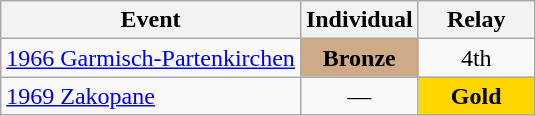<table class="wikitable" style="text-align: center;">
<tr ">
<th>Event</th>
<th style="width:70px;">Individual</th>
<th style="width:70px;">Relay</th>
</tr>
<tr>
<td align=left> <a href='#'>1966 Garmisch-Partenkirchen</a></td>
<td style="background:#cfaa88;"><strong>Bronze</strong></td>
<td>4th</td>
</tr>
<tr>
<td align=left> <a href='#'>1969 Zakopane</a></td>
<td>—</td>
<td style="background:gold;"><strong>Gold</strong></td>
</tr>
</table>
